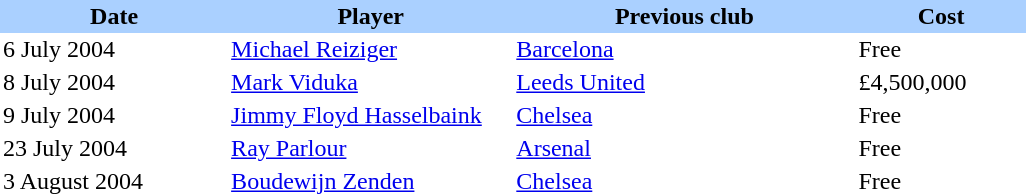<table border="0" cellspacing="0" cellpadding="2">
<tr bgcolor=AAD0FF>
<th width=20%>Date</th>
<th width=25%>Player</th>
<th width=30%>Previous club</th>
<th width=15%>Cost</th>
</tr>
<tr>
<td>6 July 2004</td>
<td> <a href='#'>Michael Reiziger</a></td>
<td> <a href='#'>Barcelona</a></td>
<td>Free</td>
</tr>
<tr>
<td>8 July 2004</td>
<td> <a href='#'>Mark Viduka</a></td>
<td><a href='#'>Leeds United</a></td>
<td>£4,500,000</td>
</tr>
<tr>
<td>9 July 2004</td>
<td> <a href='#'>Jimmy Floyd Hasselbaink</a></td>
<td><a href='#'>Chelsea</a></td>
<td>Free</td>
</tr>
<tr>
<td>23 July 2004</td>
<td> <a href='#'>Ray Parlour</a></td>
<td><a href='#'>Arsenal</a></td>
<td>Free</td>
</tr>
<tr>
<td>3 August 2004</td>
<td> <a href='#'>Boudewijn Zenden</a></td>
<td><a href='#'>Chelsea</a></td>
<td>Free</td>
</tr>
</table>
